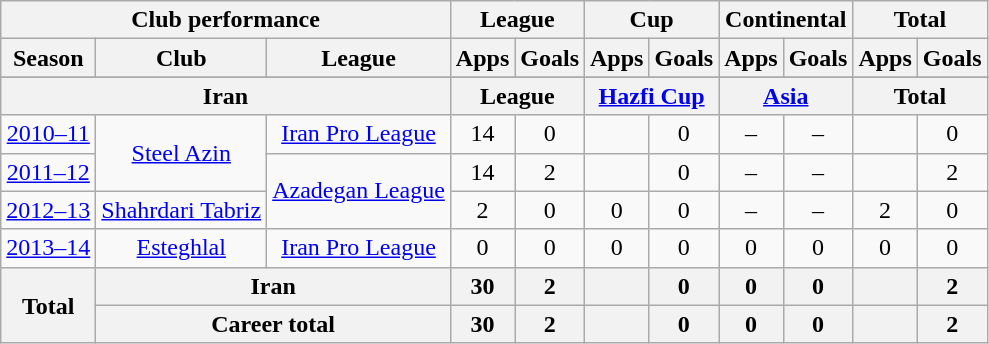<table class="wikitable" style="text-align:center">
<tr>
<th colspan=3>Club performance</th>
<th colspan=2>League</th>
<th colspan=2>Cup</th>
<th colspan=2>Continental</th>
<th colspan=2>Total</th>
</tr>
<tr>
<th>Season</th>
<th>Club</th>
<th>League</th>
<th>Apps</th>
<th>Goals</th>
<th>Apps</th>
<th>Goals</th>
<th>Apps</th>
<th>Goals</th>
<th>Apps</th>
<th>Goals</th>
</tr>
<tr>
</tr>
<tr>
<th colspan=3>Iran</th>
<th colspan=2>League</th>
<th colspan=2><a href='#'>Hazfi Cup</a></th>
<th colspan=2><a href='#'>Asia</a></th>
<th colspan=2>Total</th>
</tr>
<tr>
<td><a href='#'>2010–11</a></td>
<td rowspan="2"><a href='#'>Steel Azin</a></td>
<td rowspan="1"><a href='#'>Iran Pro League</a></td>
<td>14</td>
<td>0</td>
<td></td>
<td>0</td>
<td>–</td>
<td>–</td>
<td></td>
<td>0</td>
</tr>
<tr>
<td><a href='#'>2011–12</a></td>
<td rowspan="2"><a href='#'>Azadegan League</a></td>
<td>14</td>
<td>2</td>
<td></td>
<td>0</td>
<td>–</td>
<td>–</td>
<td></td>
<td>2</td>
</tr>
<tr>
<td><a href='#'>2012–13</a></td>
<td rowspan="1"><a href='#'>Shahrdari Tabriz</a></td>
<td>2</td>
<td>0</td>
<td>0</td>
<td>0</td>
<td>–</td>
<td>–</td>
<td>2</td>
<td>0</td>
</tr>
<tr>
<td><a href='#'>2013–14</a></td>
<td rowspan="1"><a href='#'>Esteghlal</a></td>
<td rowspan="1"><a href='#'>Iran Pro League</a></td>
<td>0</td>
<td>0</td>
<td>0</td>
<td>0</td>
<td>0</td>
<td>0</td>
<td>0</td>
<td>0</td>
</tr>
<tr>
<th rowspan=2>Total</th>
<th colspan=2>Iran</th>
<th>30</th>
<th>2</th>
<th></th>
<th>0</th>
<th>0</th>
<th>0</th>
<th></th>
<th>2</th>
</tr>
<tr>
<th colspan=2>Career total</th>
<th>30</th>
<th>2</th>
<th></th>
<th>0</th>
<th>0</th>
<th>0</th>
<th></th>
<th>2</th>
</tr>
</table>
